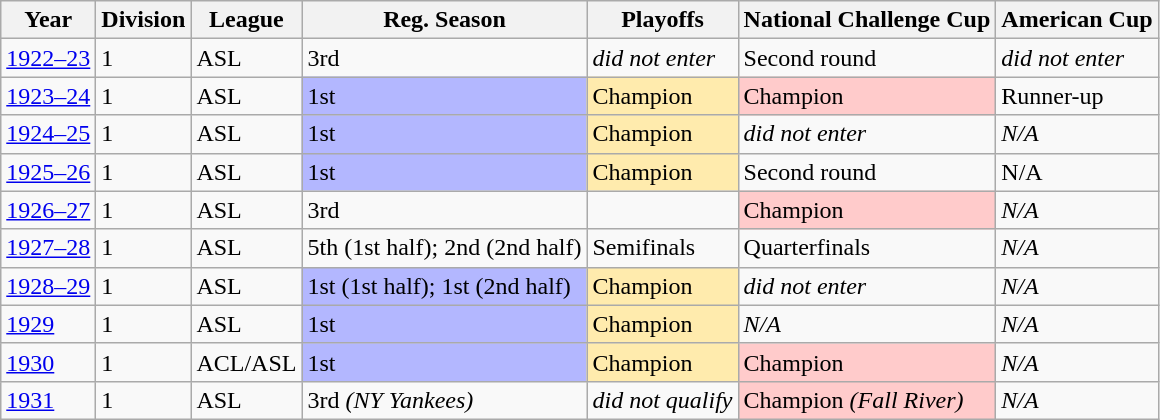<table class="wikitable">
<tr>
<th>Year</th>
<th>Division</th>
<th>League</th>
<th>Reg. Season</th>
<th>Playoffs</th>
<th>National Challenge Cup</th>
<th>American Cup</th>
</tr>
<tr>
<td><a href='#'>1922–23</a></td>
<td>1</td>
<td>ASL</td>
<td>3rd</td>
<td><em>did not enter</em></td>
<td>Second round</td>
<td><em>did not enter</em></td>
</tr>
<tr>
<td><a href='#'>1923–24</a></td>
<td>1</td>
<td>ASL</td>
<td style="background:#b3b7ff;">1st</td>
<td style="background:#ffebad;">Champion</td>
<td style="background:#ffcbcb;">Champion</td>
<td>Runner-up</td>
</tr>
<tr>
<td><a href='#'>1924–25</a></td>
<td>1</td>
<td>ASL</td>
<td style="background:#b3b7ff;">1st</td>
<td style="background:#ffebad;">Champion</td>
<td><em>did not enter</em></td>
<td><em>N/A</em></td>
</tr>
<tr>
<td><a href='#'>1925–26</a></td>
<td>1</td>
<td>ASL</td>
<td style="background:#b3b7ff;">1st</td>
<td style="background:#ffebad;">Champion</td>
<td>Second round</td>
<td>N/A</td>
</tr>
<tr>
<td><a href='#'>1926–27</a></td>
<td>1</td>
<td>ASL</td>
<td>3rd</td>
<td></td>
<td style="background:#ffcbcb;">Champion</td>
<td><em>N/A</em></td>
</tr>
<tr>
<td><a href='#'>1927–28</a></td>
<td>1</td>
<td>ASL</td>
<td>5th (1st half); 2nd (2nd half)</td>
<td>Semifinals</td>
<td>Quarterfinals</td>
<td><em>N/A</em></td>
</tr>
<tr>
<td><a href='#'>1928–29</a></td>
<td>1</td>
<td>ASL</td>
<td style="background:#b3b7ff;">1st (1st half); 1st (2nd half)</td>
<td style="background:#ffebad;">Champion</td>
<td><em>did not enter</em></td>
<td><em>N/A</em></td>
</tr>
<tr>
<td><a href='#'>1929</a></td>
<td>1</td>
<td>ASL</td>
<td style="background:#b3b7ff;">1st</td>
<td style="background:#ffebad;">Champion</td>
<td><em>N/A</em></td>
<td><em>N/A</em></td>
</tr>
<tr>
<td><a href='#'>1930</a></td>
<td>1</td>
<td>ACL/ASL</td>
<td style="background:#b3b7ff;">1st</td>
<td style="background:#ffebad;">Champion</td>
<td style="background:#ffcbcb;">Champion</td>
<td><em>N/A</em></td>
</tr>
<tr>
<td><a href='#'>1931</a></td>
<td>1</td>
<td>ASL</td>
<td>3rd <em>(NY Yankees)</em></td>
<td><em>did not qualify</em></td>
<td style="background:#ffcbcb;">Champion <em>(Fall River)</em></td>
<td><em>N/A</em></td>
</tr>
</table>
